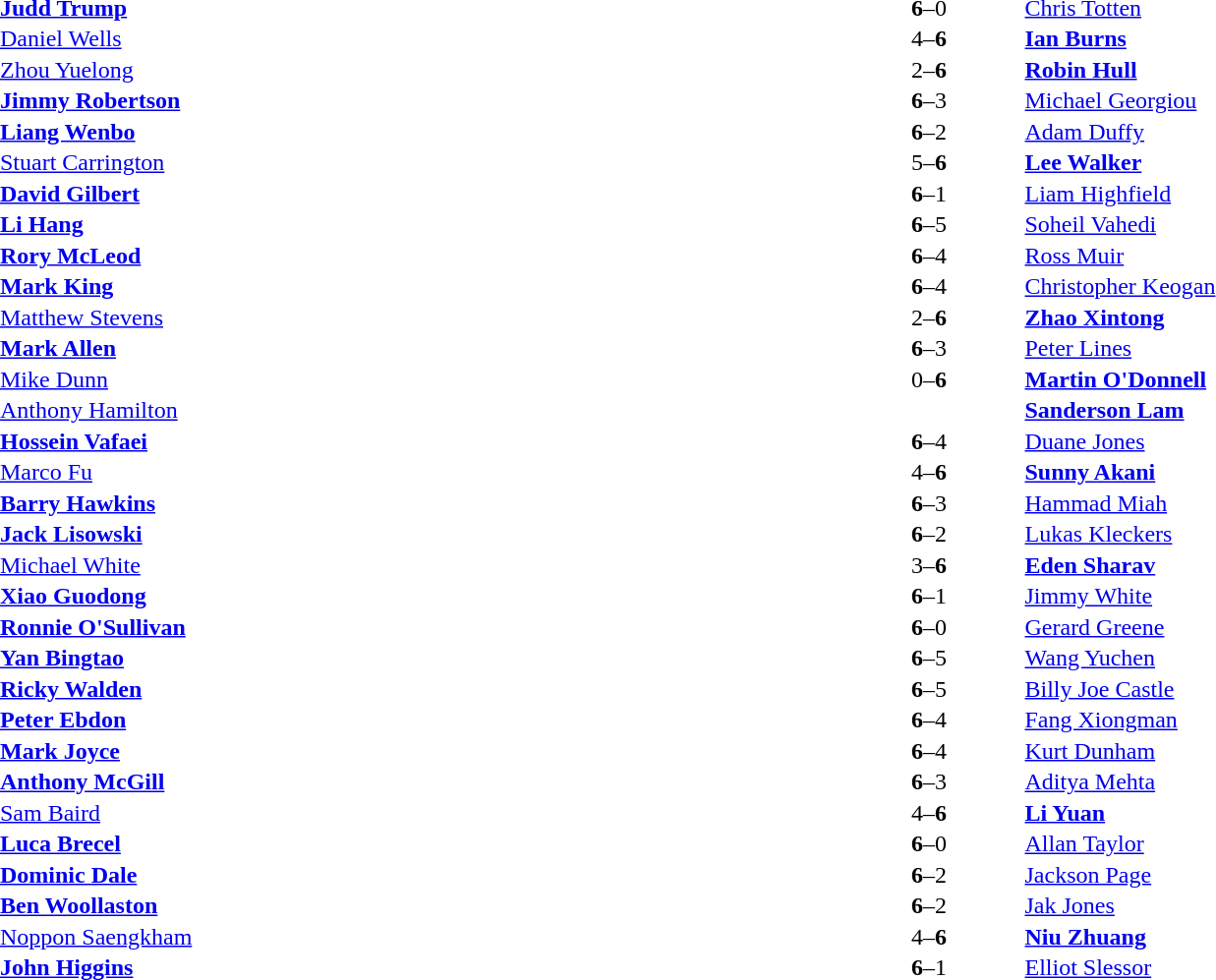<table width="100%" cellspacing="1">
<tr>
<th width=45%></th>
<th width=10%></th>
<th width=45%></th>
</tr>
<tr>
<td> <strong><a href='#'>Judd Trump</a></strong></td>
<td align="center"><strong>6</strong>–0</td>
<td> <a href='#'>Chris Totten</a></td>
</tr>
<tr>
<td> <a href='#'>Daniel Wells</a></td>
<td align="center">4–<strong>6</strong></td>
<td> <strong><a href='#'>Ian Burns</a></strong></td>
</tr>
<tr>
<td> <a href='#'>Zhou Yuelong</a></td>
<td align="center">2–<strong>6</strong></td>
<td> <strong><a href='#'>Robin Hull</a></strong></td>
</tr>
<tr>
<td> <strong><a href='#'>Jimmy Robertson</a></strong></td>
<td align="center"><strong>6</strong>–3</td>
<td> <a href='#'>Michael Georgiou</a></td>
</tr>
<tr>
<td> <strong><a href='#'>Liang Wenbo</a></strong></td>
<td align="center"><strong>6</strong>–2</td>
<td> <a href='#'>Adam Duffy</a></td>
</tr>
<tr>
<td> <a href='#'>Stuart Carrington</a></td>
<td align="center">5–<strong>6</strong></td>
<td> <strong><a href='#'>Lee Walker</a></strong></td>
</tr>
<tr>
<td> <strong><a href='#'>David Gilbert</a></strong></td>
<td align="center"><strong>6</strong>–1</td>
<td> <a href='#'>Liam Highfield</a></td>
</tr>
<tr>
<td> <strong><a href='#'>Li Hang</a></strong></td>
<td align="center"><strong>6</strong>–5</td>
<td> <a href='#'>Soheil Vahedi</a></td>
</tr>
<tr>
<td> <strong><a href='#'>Rory McLeod</a></strong></td>
<td align="center"><strong>6</strong>–4</td>
<td> <a href='#'>Ross Muir</a></td>
</tr>
<tr>
<td> <strong><a href='#'>Mark King</a></strong></td>
<td align="center"><strong>6</strong>–4</td>
<td> <a href='#'>Christopher Keogan</a></td>
</tr>
<tr>
<td> <a href='#'>Matthew Stevens</a></td>
<td align="center">2–<strong>6</strong></td>
<td> <strong><a href='#'>Zhao Xintong</a></strong></td>
</tr>
<tr>
<td> <strong><a href='#'>Mark Allen</a></strong></td>
<td align="center"><strong>6</strong>–3</td>
<td> <a href='#'>Peter Lines</a></td>
</tr>
<tr>
<td> <a href='#'>Mike Dunn</a></td>
<td align="center">0–<strong>6</strong></td>
<td> <strong><a href='#'>Martin O'Donnell</a></strong></td>
</tr>
<tr>
<td> <a href='#'>Anthony Hamilton</a></td>
<td align="center"></td>
<td> <strong><a href='#'>Sanderson Lam</a></strong></td>
</tr>
<tr>
<td> <strong><a href='#'>Hossein Vafaei</a></strong></td>
<td align="center"><strong>6</strong>–4</td>
<td> <a href='#'>Duane Jones</a></td>
</tr>
<tr>
<td> <a href='#'>Marco Fu</a></td>
<td align="center">4–<strong>6</strong></td>
<td> <strong><a href='#'>Sunny Akani</a></strong></td>
</tr>
<tr>
<td> <strong><a href='#'>Barry Hawkins</a></strong></td>
<td align="center"><strong>6</strong>–3</td>
<td> <a href='#'>Hammad Miah</a></td>
</tr>
<tr>
<td> <strong><a href='#'>Jack Lisowski</a></strong></td>
<td align="center"><strong>6</strong>–2</td>
<td> <a href='#'>Lukas Kleckers</a></td>
</tr>
<tr>
<td> <a href='#'>Michael White</a></td>
<td align="center">3–<strong>6</strong></td>
<td> <strong><a href='#'>Eden Sharav</a></strong></td>
</tr>
<tr>
<td> <strong><a href='#'>Xiao Guodong</a></strong></td>
<td align="center"><strong>6</strong>–1</td>
<td> <a href='#'>Jimmy White</a></td>
</tr>
<tr>
<td> <strong><a href='#'>Ronnie O'Sullivan</a></strong></td>
<td align="center"><strong>6</strong>–0</td>
<td> <a href='#'>Gerard Greene</a></td>
</tr>
<tr>
<td> <strong><a href='#'>Yan Bingtao</a></strong></td>
<td align="center"><strong>6</strong>–5</td>
<td> <a href='#'>Wang Yuchen</a></td>
</tr>
<tr>
<td> <strong><a href='#'>Ricky Walden</a></strong></td>
<td align="center"><strong>6</strong>–5</td>
<td> <a href='#'>Billy Joe Castle</a></td>
</tr>
<tr>
<td> <strong><a href='#'>Peter Ebdon</a></strong></td>
<td align="center"><strong>6</strong>–4</td>
<td> <a href='#'>Fang Xiongman</a></td>
</tr>
<tr>
<td> <strong><a href='#'>Mark Joyce</a></strong></td>
<td align="center"><strong>6</strong>–4</td>
<td> <a href='#'>Kurt Dunham</a></td>
</tr>
<tr>
<td> <strong><a href='#'>Anthony McGill</a></strong></td>
<td align="center"><strong>6</strong>–3</td>
<td> <a href='#'>Aditya Mehta</a></td>
</tr>
<tr>
<td> <a href='#'>Sam Baird</a></td>
<td align="center">4–<strong>6</strong></td>
<td> <strong><a href='#'>Li Yuan</a></strong></td>
</tr>
<tr>
<td> <strong><a href='#'>Luca Brecel</a></strong></td>
<td align="center"><strong>6</strong>–0</td>
<td> <a href='#'>Allan Taylor</a></td>
</tr>
<tr>
<td> <strong><a href='#'>Dominic Dale</a></strong></td>
<td align="center"><strong>6</strong>–2</td>
<td> <a href='#'>Jackson Page</a></td>
</tr>
<tr>
<td> <strong><a href='#'>Ben Woollaston</a></strong></td>
<td align="center"><strong>6</strong>–2</td>
<td> <a href='#'>Jak Jones</a></td>
</tr>
<tr>
<td> <a href='#'>Noppon Saengkham</a></td>
<td align="center">4–<strong>6</strong></td>
<td> <strong><a href='#'>Niu Zhuang</a></strong></td>
</tr>
<tr>
<td> <strong><a href='#'>John Higgins</a></strong></td>
<td align="center"><strong>6</strong>–1</td>
<td> <a href='#'>Elliot Slessor</a></td>
</tr>
</table>
